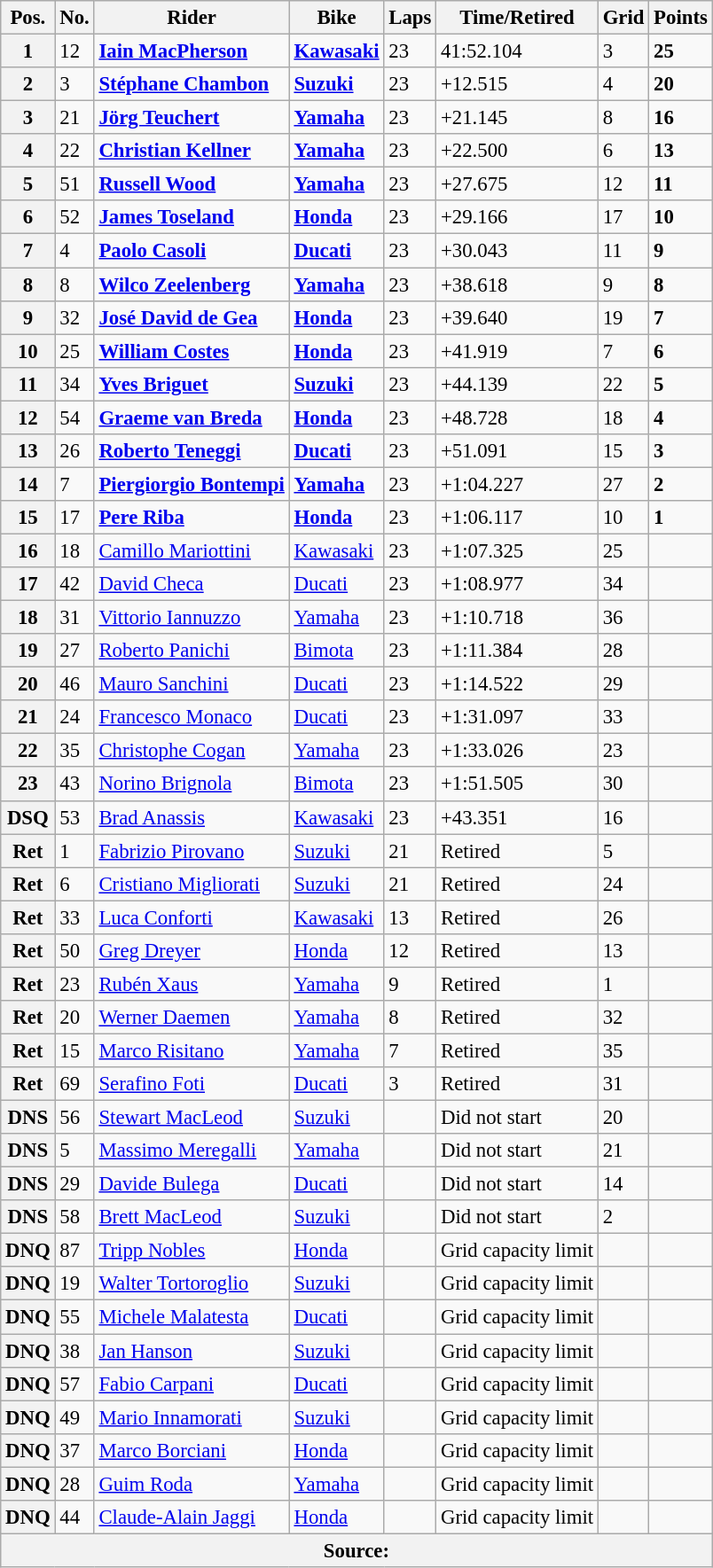<table class="wikitable" style="font-size: 95%;">
<tr>
<th>Pos.</th>
<th>No.</th>
<th>Rider</th>
<th>Bike</th>
<th>Laps</th>
<th>Time/Retired</th>
<th>Grid</th>
<th>Points</th>
</tr>
<tr>
<th>1</th>
<td>12</td>
<td> <strong><a href='#'>Iain MacPherson</a></strong></td>
<td><strong><a href='#'>Kawasaki</a></strong></td>
<td>23</td>
<td>41:52.104</td>
<td>3</td>
<td><strong>25</strong></td>
</tr>
<tr>
<th>2</th>
<td>3</td>
<td> <strong><a href='#'>Stéphane Chambon</a></strong></td>
<td><strong><a href='#'>Suzuki</a></strong></td>
<td>23</td>
<td>+12.515</td>
<td>4</td>
<td><strong>20</strong></td>
</tr>
<tr>
<th>3</th>
<td>21</td>
<td> <strong><a href='#'>Jörg Teuchert</a></strong></td>
<td><strong><a href='#'>Yamaha</a></strong></td>
<td>23</td>
<td>+21.145</td>
<td>8</td>
<td><strong>16</strong></td>
</tr>
<tr>
<th>4</th>
<td>22</td>
<td> <strong><a href='#'>Christian Kellner</a></strong></td>
<td><strong><a href='#'>Yamaha</a></strong></td>
<td>23</td>
<td>+22.500</td>
<td>6</td>
<td><strong>13</strong></td>
</tr>
<tr>
<th>5</th>
<td>51</td>
<td> <strong><a href='#'>Russell Wood</a></strong></td>
<td><strong><a href='#'>Yamaha</a></strong></td>
<td>23</td>
<td>+27.675</td>
<td>12</td>
<td><strong>11</strong></td>
</tr>
<tr>
<th>6</th>
<td>52</td>
<td> <strong><a href='#'>James Toseland</a></strong></td>
<td><strong><a href='#'>Honda</a></strong></td>
<td>23</td>
<td>+29.166</td>
<td>17</td>
<td><strong>10</strong></td>
</tr>
<tr>
<th>7</th>
<td>4</td>
<td> <strong><a href='#'>Paolo Casoli</a></strong></td>
<td><strong><a href='#'>Ducati</a></strong></td>
<td>23</td>
<td>+30.043</td>
<td>11</td>
<td><strong>9</strong></td>
</tr>
<tr>
<th>8</th>
<td>8</td>
<td> <strong><a href='#'>Wilco Zeelenberg</a></strong></td>
<td><strong><a href='#'>Yamaha</a></strong></td>
<td>23</td>
<td>+38.618</td>
<td>9</td>
<td><strong>8</strong></td>
</tr>
<tr>
<th>9</th>
<td>32</td>
<td> <strong><a href='#'>José David de Gea</a></strong></td>
<td><strong><a href='#'>Honda</a></strong></td>
<td>23</td>
<td>+39.640</td>
<td>19</td>
<td><strong>7</strong></td>
</tr>
<tr>
<th>10</th>
<td>25</td>
<td> <strong><a href='#'>William Costes</a></strong></td>
<td><strong><a href='#'>Honda</a></strong></td>
<td>23</td>
<td>+41.919</td>
<td>7</td>
<td><strong>6</strong></td>
</tr>
<tr>
<th>11</th>
<td>34</td>
<td> <strong><a href='#'>Yves Briguet</a></strong></td>
<td><strong><a href='#'>Suzuki</a></strong></td>
<td>23</td>
<td>+44.139</td>
<td>22</td>
<td><strong>5</strong></td>
</tr>
<tr>
<th>12</th>
<td>54</td>
<td> <strong><a href='#'>Graeme van Breda</a></strong></td>
<td><strong><a href='#'>Honda</a></strong></td>
<td>23</td>
<td>+48.728</td>
<td>18</td>
<td><strong>4</strong></td>
</tr>
<tr>
<th>13</th>
<td>26</td>
<td> <strong><a href='#'>Roberto Teneggi</a></strong></td>
<td><strong><a href='#'>Ducati</a></strong></td>
<td>23</td>
<td>+51.091</td>
<td>15</td>
<td><strong>3</strong></td>
</tr>
<tr>
<th>14</th>
<td>7</td>
<td> <strong><a href='#'>Piergiorgio Bontempi</a></strong></td>
<td><strong><a href='#'>Yamaha</a></strong></td>
<td>23</td>
<td>+1:04.227</td>
<td>27</td>
<td><strong>2</strong></td>
</tr>
<tr>
<th>15</th>
<td>17</td>
<td> <strong><a href='#'>Pere Riba</a></strong></td>
<td><strong><a href='#'>Honda</a></strong></td>
<td>23</td>
<td>+1:06.117</td>
<td>10</td>
<td><strong>1</strong></td>
</tr>
<tr>
<th>16</th>
<td>18</td>
<td> <a href='#'>Camillo Mariottini</a></td>
<td><a href='#'>Kawasaki</a></td>
<td>23</td>
<td>+1:07.325</td>
<td>25</td>
<td></td>
</tr>
<tr>
<th>17</th>
<td>42</td>
<td> <a href='#'>David Checa</a></td>
<td><a href='#'>Ducati</a></td>
<td>23</td>
<td>+1:08.977</td>
<td>34</td>
<td></td>
</tr>
<tr>
<th>18</th>
<td>31</td>
<td> <a href='#'>Vittorio Iannuzzo</a></td>
<td><a href='#'>Yamaha</a></td>
<td>23</td>
<td>+1:10.718</td>
<td>36</td>
<td></td>
</tr>
<tr>
<th>19</th>
<td>27</td>
<td> <a href='#'>Roberto Panichi</a></td>
<td><a href='#'>Bimota</a></td>
<td>23</td>
<td>+1:11.384</td>
<td>28</td>
<td></td>
</tr>
<tr>
<th>20</th>
<td>46</td>
<td> <a href='#'>Mauro Sanchini</a></td>
<td><a href='#'>Ducati</a></td>
<td>23</td>
<td>+1:14.522</td>
<td>29</td>
<td></td>
</tr>
<tr>
<th>21</th>
<td>24</td>
<td> <a href='#'>Francesco Monaco</a></td>
<td><a href='#'>Ducati</a></td>
<td>23</td>
<td>+1:31.097</td>
<td>33</td>
<td></td>
</tr>
<tr>
<th>22</th>
<td>35</td>
<td> <a href='#'>Christophe Cogan</a></td>
<td><a href='#'>Yamaha</a></td>
<td>23</td>
<td>+1:33.026</td>
<td>23</td>
<td></td>
</tr>
<tr>
<th>23</th>
<td>43</td>
<td> <a href='#'>Norino Brignola</a></td>
<td><a href='#'>Bimota</a></td>
<td>23</td>
<td>+1:51.505</td>
<td>30</td>
<td></td>
</tr>
<tr>
<th>DSQ</th>
<td>53</td>
<td> <a href='#'>Brad Anassis</a></td>
<td><a href='#'>Kawasaki</a></td>
<td>23</td>
<td>+43.351</td>
<td>16</td>
<td></td>
</tr>
<tr>
<th>Ret</th>
<td>1</td>
<td> <a href='#'>Fabrizio Pirovano</a></td>
<td><a href='#'>Suzuki</a></td>
<td>21</td>
<td>Retired</td>
<td>5</td>
<td></td>
</tr>
<tr>
<th>Ret</th>
<td>6</td>
<td> <a href='#'>Cristiano Migliorati</a></td>
<td><a href='#'>Suzuki</a></td>
<td>21</td>
<td>Retired</td>
<td>24</td>
<td></td>
</tr>
<tr>
<th>Ret</th>
<td>33</td>
<td> <a href='#'>Luca Conforti</a></td>
<td><a href='#'>Kawasaki</a></td>
<td>13</td>
<td>Retired</td>
<td>26</td>
<td></td>
</tr>
<tr>
<th>Ret</th>
<td>50</td>
<td> <a href='#'>Greg Dreyer</a></td>
<td><a href='#'>Honda</a></td>
<td>12</td>
<td>Retired</td>
<td>13</td>
<td></td>
</tr>
<tr>
<th>Ret</th>
<td>23</td>
<td> <a href='#'>Rubén Xaus</a></td>
<td><a href='#'>Yamaha</a></td>
<td>9</td>
<td>Retired</td>
<td>1</td>
<td></td>
</tr>
<tr>
<th>Ret</th>
<td>20</td>
<td> <a href='#'>Werner Daemen</a></td>
<td><a href='#'>Yamaha</a></td>
<td>8</td>
<td>Retired</td>
<td>32</td>
<td></td>
</tr>
<tr>
<th>Ret</th>
<td>15</td>
<td> <a href='#'>Marco Risitano</a></td>
<td><a href='#'>Yamaha</a></td>
<td>7</td>
<td>Retired</td>
<td>35</td>
<td></td>
</tr>
<tr>
<th>Ret</th>
<td>69</td>
<td> <a href='#'>Serafino Foti</a></td>
<td><a href='#'>Ducati</a></td>
<td>3</td>
<td>Retired</td>
<td>31</td>
<td></td>
</tr>
<tr>
<th>DNS</th>
<td>56</td>
<td> <a href='#'>Stewart MacLeod</a></td>
<td><a href='#'>Suzuki</a></td>
<td></td>
<td>Did not start</td>
<td>20</td>
<td></td>
</tr>
<tr>
<th>DNS</th>
<td>5</td>
<td> <a href='#'>Massimo Meregalli</a></td>
<td><a href='#'>Yamaha</a></td>
<td></td>
<td>Did not start</td>
<td>21</td>
<td></td>
</tr>
<tr>
<th>DNS</th>
<td>29</td>
<td> <a href='#'>Davide Bulega</a></td>
<td><a href='#'>Ducati</a></td>
<td></td>
<td>Did not start</td>
<td>14</td>
<td></td>
</tr>
<tr>
<th>DNS</th>
<td>58</td>
<td> <a href='#'>Brett MacLeod</a></td>
<td><a href='#'>Suzuki</a></td>
<td></td>
<td>Did not start</td>
<td>2</td>
<td></td>
</tr>
<tr>
<th>DNQ</th>
<td>87</td>
<td> <a href='#'>Tripp Nobles</a></td>
<td><a href='#'>Honda</a></td>
<td></td>
<td>Grid capacity limit</td>
<td></td>
<td></td>
</tr>
<tr>
<th>DNQ</th>
<td>19</td>
<td> <a href='#'>Walter Tortoroglio</a></td>
<td><a href='#'>Suzuki</a></td>
<td></td>
<td>Grid capacity limit</td>
<td></td>
<td></td>
</tr>
<tr>
<th>DNQ</th>
<td>55</td>
<td> <a href='#'>Michele Malatesta</a></td>
<td><a href='#'>Ducati</a></td>
<td></td>
<td>Grid capacity limit</td>
<td></td>
<td></td>
</tr>
<tr>
<th>DNQ</th>
<td>38</td>
<td> <a href='#'>Jan Hanson</a></td>
<td><a href='#'>Suzuki</a></td>
<td></td>
<td>Grid capacity limit</td>
<td></td>
<td></td>
</tr>
<tr>
<th>DNQ</th>
<td>57</td>
<td> <a href='#'>Fabio Carpani</a></td>
<td><a href='#'>Ducati</a></td>
<td></td>
<td>Grid capacity limit</td>
<td></td>
<td></td>
</tr>
<tr>
<th>DNQ</th>
<td>49</td>
<td> <a href='#'>Mario Innamorati</a></td>
<td><a href='#'>Suzuki</a></td>
<td></td>
<td>Grid capacity limit</td>
<td></td>
<td></td>
</tr>
<tr>
<th>DNQ</th>
<td>37</td>
<td> <a href='#'>Marco Borciani</a></td>
<td><a href='#'>Honda</a></td>
<td></td>
<td>Grid capacity limit</td>
<td></td>
<td></td>
</tr>
<tr>
<th>DNQ</th>
<td>28</td>
<td> <a href='#'>Guim Roda</a></td>
<td><a href='#'>Yamaha</a></td>
<td></td>
<td>Grid capacity limit</td>
<td></td>
<td></td>
</tr>
<tr>
<th>DNQ</th>
<td>44</td>
<td> <a href='#'>Claude-Alain Jaggi</a></td>
<td><a href='#'>Honda</a></td>
<td></td>
<td>Grid capacity limit</td>
<td></td>
<td></td>
</tr>
<tr>
<th colspan=8>Source:</th>
</tr>
</table>
